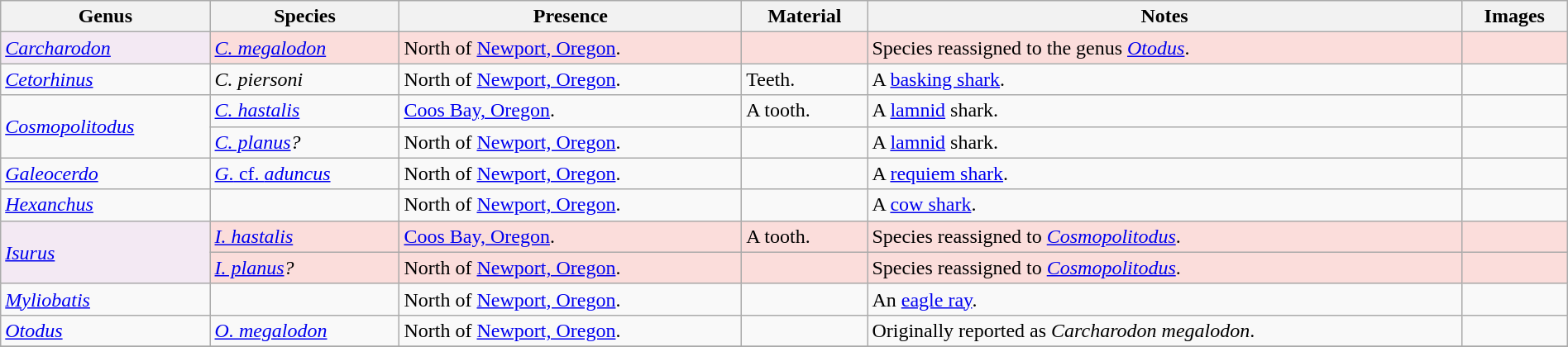<table class="wikitable"  style="margin:auto; width:100%;">
<tr>
<th>Genus</th>
<th>Species</th>
<th>Presence</th>
<th><strong>Material</strong></th>
<th>Notes</th>
<th>Images</th>
</tr>
<tr>
<td style="background:#f3e9f3;"><em><a href='#'>Carcharodon</a></em></td>
<td style="background:#fbdddb;"><em><a href='#'>C. megalodon</a></em></td>
<td style="background:#fbdddb;">North of <a href='#'>Newport, Oregon</a>.</td>
<td style="background:#fbdddb;"></td>
<td style="background:#fbdddb;">Species reassigned to the genus <em><a href='#'>Otodus</a></em>.</td>
<td style="background:#fbdddb;"></td>
</tr>
<tr>
<td><em><a href='#'>Cetorhinus</a></em></td>
<td><em>C. piersoni</em></td>
<td>North of <a href='#'>Newport, Oregon</a>.</td>
<td>Teeth.</td>
<td>A <a href='#'>basking shark</a>.</td>
<td></td>
</tr>
<tr>
<td rowspan=2><em><a href='#'>Cosmopolitodus</a></em></td>
<td><em><a href='#'>C. hastalis</a></em></td>
<td><a href='#'>Coos Bay, Oregon</a>.</td>
<td>A tooth.</td>
<td>A <a href='#'>lamnid</a> shark.</td>
<td></td>
</tr>
<tr>
<td><em><a href='#'>C. planus</a>?</em></td>
<td>North of <a href='#'>Newport, Oregon</a>.</td>
<td></td>
<td>A <a href='#'>lamnid</a> shark.</td>
<td></td>
</tr>
<tr>
<td><em><a href='#'>Galeocerdo</a></em></td>
<td><a href='#'><em>G.</em> cf. <em>aduncus</em></a></td>
<td>North of <a href='#'>Newport, Oregon</a>.</td>
<td></td>
<td>A <a href='#'>requiem shark</a>.</td>
<td></td>
</tr>
<tr>
<td><em><a href='#'>Hexanchus</a></em></td>
<td></td>
<td>North of <a href='#'>Newport, Oregon</a>.</td>
<td></td>
<td>A <a href='#'>cow shark</a>.</td>
<td></td>
</tr>
<tr>
<td style="background:#f3e9f3;" rowspan=2><em><a href='#'>Isurus</a></em></td>
<td style="background:#fbdddb;"><em><a href='#'>I. hastalis</a></em></td>
<td style="background:#fbdddb;"><a href='#'>Coos Bay, Oregon</a>.</td>
<td style="background:#fbdddb;">A tooth.</td>
<td style="background:#fbdddb;">Species reassigned to <em><a href='#'>Cosmopolitodus</a></em>.</td>
<td style="background:#fbdddb;"></td>
</tr>
<tr>
<td style="background:#fbdddb;"><em><a href='#'>I. planus</a>?</em></td>
<td style="background:#fbdddb;">North of <a href='#'>Newport, Oregon</a>.</td>
<td style="background:#fbdddb;"></td>
<td style="background:#fbdddb;">Species reassigned to <em><a href='#'>Cosmopolitodus</a></em>.</td>
<td style="background:#fbdddb;"></td>
</tr>
<tr>
<td><em><a href='#'>Myliobatis</a></em></td>
<td></td>
<td>North of <a href='#'>Newport, Oregon</a>.</td>
<td></td>
<td>An <a href='#'>eagle ray</a>.</td>
<td></td>
</tr>
<tr>
<td><em><a href='#'>Otodus</a></em></td>
<td><em><a href='#'>O. megalodon</a></em></td>
<td>North of <a href='#'>Newport, Oregon</a>.</td>
<td></td>
<td>Originally reported as <em>Carcharodon megalodon</em>.</td>
<td></td>
</tr>
<tr>
</tr>
</table>
